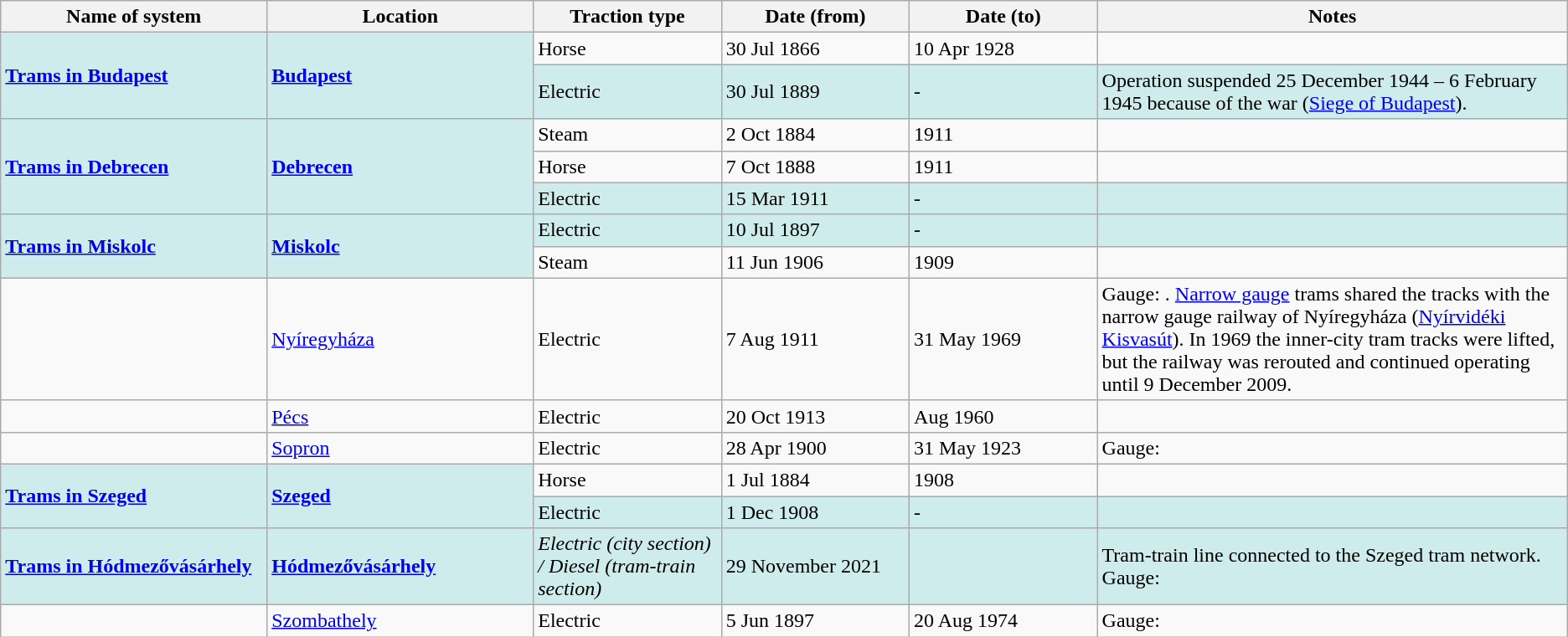<table class="wikitable sortable">
<tr>
<th width=17%>Name of system</th>
<th width=17%>Location</th>
<th width=12%>Traction type</th>
<th width=12%>Date (from)</th>
<th width=12%>Date (to)</th>
<th class="unsortable" width=30%>Notes</th>
</tr>
<tr>
<td style="background:#CFECEC" rowspan="2"><strong><a href='#'>Trams in Budapest</a></strong></td>
<td style="background:#CFECEC" rowspan="2"><strong><a href='#'>Budapest</a></strong></td>
<td>Horse</td>
<td>30 Jul 1866</td>
<td>10 Apr 1928</td>
<td> </td>
</tr>
<tr style="background:#CFECEC">
<td>Electric</td>
<td>30 Jul 1889</td>
<td>-</td>
<td>Operation suspended 25 December 1944 – 6 February 1945 because of the war (<a href='#'>Siege of Budapest</a>).</td>
</tr>
<tr>
<td style="background:#CFECEC" rowspan="3"><strong><a href='#'>Trams in Debrecen</a></strong></td>
<td style="background:#CFECEC" rowspan="3"><strong><a href='#'>Debrecen</a></strong></td>
<td>Steam</td>
<td>2 Oct 1884</td>
<td>1911</td>
<td> </td>
</tr>
<tr>
<td>Horse</td>
<td>7 Oct 1888</td>
<td>1911</td>
<td> </td>
</tr>
<tr style="background:#CFECEC">
<td>Electric</td>
<td>15 Mar 1911</td>
<td>-</td>
<td> </td>
</tr>
<tr style="background:#CFECEC">
<td style="background:#CFECEC" rowspan="2"><strong><a href='#'>Trams in Miskolc</a></strong></td>
<td style="background:#CFECEC" rowspan="2"><strong><a href='#'>Miskolc</a></strong></td>
<td>Electric</td>
<td>10 Jul 1897</td>
<td>-</td>
<td> </td>
</tr>
<tr>
<td>Steam</td>
<td>11 Jun 1906</td>
<td>1909</td>
<td> </td>
</tr>
<tr>
<td></td>
<td><a href='#'>Nyíregyháza</a></td>
<td>Electric</td>
<td>7 Aug 1911</td>
<td>31 May 1969</td>
<td>Gauge: . <a href='#'>Narrow gauge</a> trams shared the tracks with the narrow gauge railway of Nyíregyháza (<a href='#'>Nyírvidéki Kisvasút</a>). In 1969 the inner-city tram tracks were lifted, but the railway was rerouted and continued operating until 9 December 2009.</td>
</tr>
<tr>
<td></td>
<td><a href='#'>Pécs</a></td>
<td>Electric</td>
<td>20 Oct 1913</td>
<td>Aug 1960</td>
<td> </td>
</tr>
<tr>
<td></td>
<td><a href='#'>Sopron</a></td>
<td>Electric</td>
<td>28 Apr 1900</td>
<td>31 May 1923</td>
<td>Gauge: </td>
</tr>
<tr>
<td style="background:#CFECEC" rowspan="2"><strong><a href='#'>Trams in Szeged</a></strong></td>
<td style="background:#CFECEC" rowspan="2"><strong><a href='#'>Szeged</a></strong></td>
<td>Horse</td>
<td>1 Jul 1884</td>
<td>1908</td>
<td> </td>
</tr>
<tr style="background:#CFECEC">
<td>Electric</td>
<td>1 Dec 1908</td>
<td>-</td>
<td> </td>
</tr>
<tr>
<td style="background:#CFECEC"><strong><a href='#'>Trams in Hódmezővásárhely</a></strong></td>
<td style="background:#CFECEC"><strong><a href='#'>Hódmezővásárhely</a></strong></td>
<td style="background:#CFECEC"><em>Electric (city section) / Diesel (tram-train section)</em></td>
<td style="background:#CFECEC">29 November 2021</td>
<td style="background:#CFECEC"></td>
<td style="background:#CFECEC">Tram-train line connected to the Szeged tram network.<br>Gauge: </td>
</tr>
<tr>
<td></td>
<td><a href='#'>Szombathely</a></td>
<td>Electric</td>
<td>5 Jun 1897</td>
<td>20 Aug 1974</td>
<td>Gauge: </td>
</tr>
</table>
